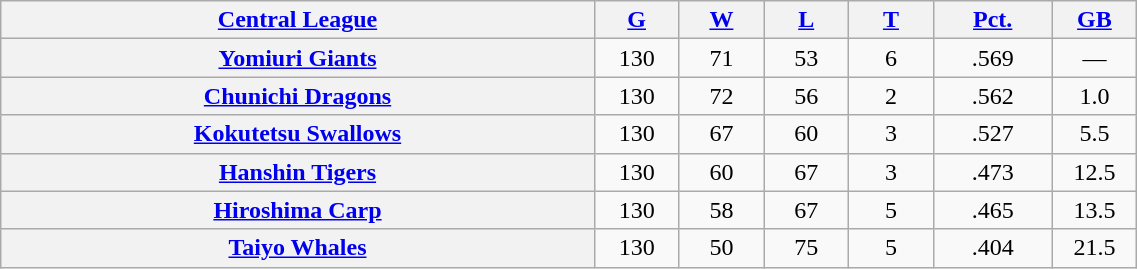<table class="wikitable plainrowheaders" width="60%" style="text-align:center;">
<tr>
<th scope="col" width="35%"><a href='#'>Central League</a></th>
<th scope="col" width="5%"><a href='#'>G</a></th>
<th scope="col" width="5%"><a href='#'>W</a></th>
<th scope="col" width="5%"><a href='#'>L</a></th>
<th scope="col" width="5%"><a href='#'>T</a></th>
<th scope="col" width="7%"><a href='#'>Pct.</a></th>
<th scope="col" width="5%"><a href='#'>GB</a></th>
</tr>
<tr>
<th scope="row" style="text-align:center;"><a href='#'>Yomiuri Giants</a></th>
<td>130</td>
<td>71</td>
<td>53</td>
<td>6</td>
<td>.569</td>
<td>—</td>
</tr>
<tr>
<th scope="row" style="text-align:center;"><a href='#'>Chunichi Dragons</a></th>
<td>130</td>
<td>72</td>
<td>56</td>
<td>2</td>
<td>.562</td>
<td>1.0</td>
</tr>
<tr>
<th scope="row" style="text-align:center;"><a href='#'>Kokutetsu Swallows</a></th>
<td>130</td>
<td>67</td>
<td>60</td>
<td>3</td>
<td>.527</td>
<td>5.5</td>
</tr>
<tr>
<th scope="row" style="text-align:center;"><a href='#'>Hanshin Tigers</a></th>
<td>130</td>
<td>60</td>
<td>67</td>
<td>3</td>
<td>.473</td>
<td>12.5</td>
</tr>
<tr>
<th scope="row" style="text-align:center;"><a href='#'>Hiroshima Carp</a></th>
<td>130</td>
<td>58</td>
<td>67</td>
<td>5</td>
<td>.465</td>
<td>13.5</td>
</tr>
<tr>
<th scope="row" style="text-align:center;"><a href='#'>Taiyo Whales</a></th>
<td>130</td>
<td>50</td>
<td>75</td>
<td>5</td>
<td>.404</td>
<td>21.5</td>
</tr>
</table>
